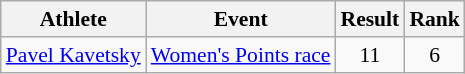<table class=wikitable style=font-size:90%;text-align:center>
<tr>
<th>Athlete</th>
<th>Event</th>
<th>Result</th>
<th>Rank</th>
</tr>
<tr>
<td align=left><a href='#'>Pavel Kavetsky</a></td>
<td align=left><a href='#'>Women's Points race</a></td>
<td>11</td>
<td>6</td>
</tr>
</table>
